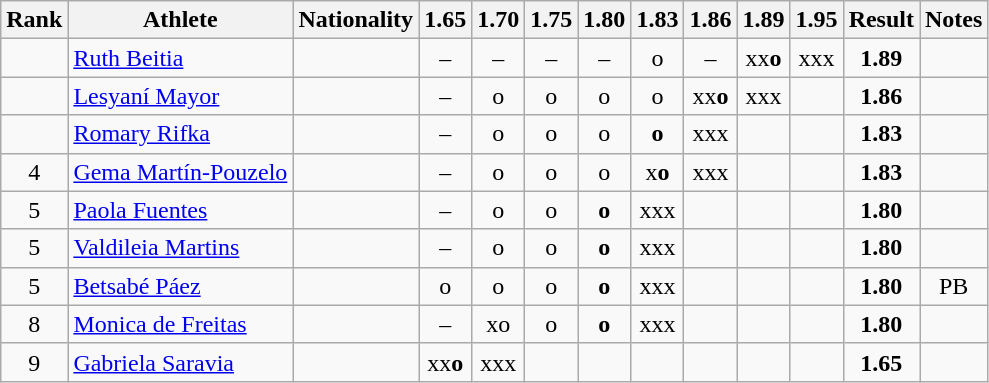<table class="wikitable sortable" style="text-align:center">
<tr>
<th>Rank</th>
<th>Athlete</th>
<th>Nationality</th>
<th>1.65</th>
<th>1.70</th>
<th>1.75</th>
<th>1.80</th>
<th>1.83</th>
<th>1.86</th>
<th>1.89</th>
<th>1.95</th>
<th>Result</th>
<th>Notes</th>
</tr>
<tr>
<td></td>
<td align="left"><a href='#'>Ruth Beitia</a></td>
<td align=left></td>
<td>–</td>
<td>–</td>
<td>–</td>
<td>–</td>
<td>o</td>
<td>–</td>
<td>xx<strong>o</strong></td>
<td>xxx</td>
<td><strong>1.89</strong></td>
<td></td>
</tr>
<tr>
<td></td>
<td align="left"><a href='#'>Lesyaní Mayor</a></td>
<td align=left></td>
<td>–</td>
<td>o</td>
<td>o</td>
<td>o</td>
<td>o</td>
<td>xx<strong>o</strong></td>
<td>xxx</td>
<td></td>
<td><strong>1.86</strong></td>
<td></td>
</tr>
<tr>
<td></td>
<td align="left"><a href='#'>Romary Rifka</a></td>
<td align=left></td>
<td>–</td>
<td>o</td>
<td>o</td>
<td>o</td>
<td><strong>o</strong></td>
<td>xxx</td>
<td></td>
<td></td>
<td><strong>1.83</strong></td>
<td></td>
</tr>
<tr>
<td>4</td>
<td align="left"><a href='#'>Gema Martín-Pouzelo</a></td>
<td align=left></td>
<td>–</td>
<td>o</td>
<td>o</td>
<td>o</td>
<td>x<strong>o</strong></td>
<td>xxx</td>
<td></td>
<td></td>
<td><strong>1.83</strong></td>
<td></td>
</tr>
<tr>
<td>5</td>
<td align="left"><a href='#'>Paola Fuentes</a></td>
<td align=left></td>
<td>–</td>
<td>o</td>
<td>o</td>
<td><strong>o</strong></td>
<td>xxx</td>
<td></td>
<td></td>
<td></td>
<td><strong>1.80</strong></td>
<td></td>
</tr>
<tr>
<td>5</td>
<td align="left"><a href='#'>Valdileia Martins</a></td>
<td align=left></td>
<td>–</td>
<td>o</td>
<td>o</td>
<td><strong>o</strong></td>
<td>xxx</td>
<td></td>
<td></td>
<td></td>
<td><strong>1.80</strong></td>
<td></td>
</tr>
<tr>
<td>5</td>
<td align="left"><a href='#'>Betsabé Páez</a></td>
<td align=left></td>
<td>o</td>
<td>o</td>
<td>o</td>
<td><strong>o</strong></td>
<td>xxx</td>
<td></td>
<td></td>
<td></td>
<td><strong>1.80</strong></td>
<td>PB</td>
</tr>
<tr>
<td>8</td>
<td align="left"><a href='#'>Monica de Freitas</a></td>
<td align=left></td>
<td>–</td>
<td>xo</td>
<td>o</td>
<td><strong>o</strong></td>
<td>xxx</td>
<td></td>
<td></td>
<td></td>
<td><strong>1.80</strong></td>
<td></td>
</tr>
<tr>
<td>9</td>
<td align="left"><a href='#'>Gabriela Saravia</a></td>
<td align=left></td>
<td>xx<strong>o</strong></td>
<td>xxx</td>
<td></td>
<td></td>
<td></td>
<td></td>
<td></td>
<td></td>
<td><strong>1.65</strong></td>
<td></td>
</tr>
</table>
